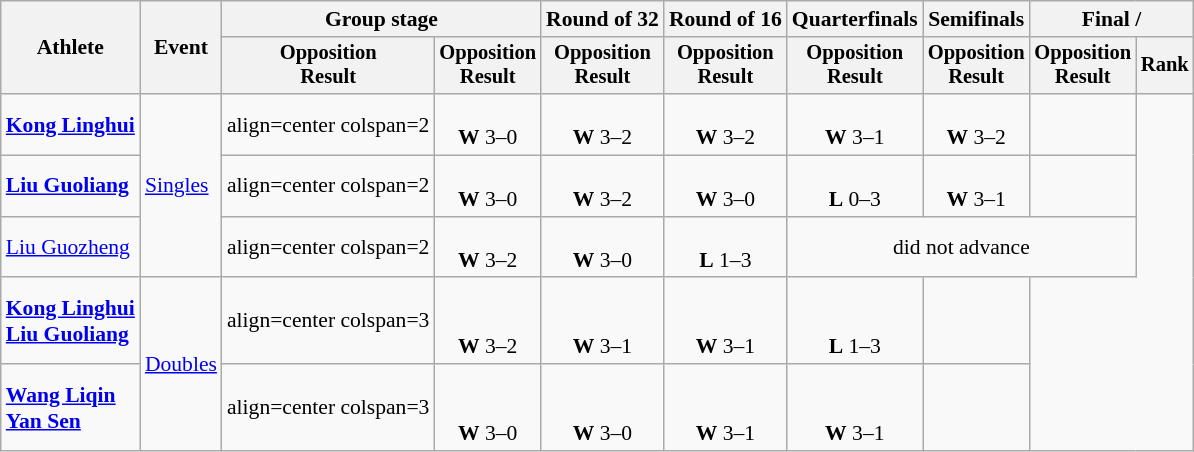<table class="wikitable" style="font-size:90%">
<tr>
<th rowspan="2">Athlete</th>
<th rowspan="2">Event</th>
<th colspan="2">Group stage</th>
<th>Round of 32</th>
<th>Round of 16</th>
<th>Quarterfinals</th>
<th>Semifinals</th>
<th colspan="2">Final / </th>
</tr>
<tr style="font-size:95%">
<th>Opposition<br>Result</th>
<th>Opposition<br>Result</th>
<th>Opposition<br>Result</th>
<th>Opposition<br>Result</th>
<th>Opposition<br>Result</th>
<th>Opposition<br>Result</th>
<th>Opposition<br>Result</th>
<th>Rank</th>
</tr>
<tr>
<td align=left><strong><a href='#'>Kong Linghui</a></strong></td>
<td align=left rowspan=3><a href='#'>Singles</a></td>
<td>align=center colspan=2 </td>
<td align=center><br><strong>W</strong> 3–0</td>
<td align=center><br><strong>W</strong> 3–2</td>
<td align=center><br><strong>W</strong> 3–2</td>
<td align=center><br><strong>W</strong> 3–1</td>
<td align=center><br><strong>W</strong> 3–2</td>
<td align=center></td>
</tr>
<tr>
<td align=left><strong><a href='#'>Liu Guoliang</a></strong></td>
<td>align=center colspan=2 </td>
<td align=center><br><strong>W</strong> 3–0</td>
<td align=center><br><strong>W</strong> 3–2</td>
<td align=center><br><strong>W</strong> 3–0</td>
<td align=center><br><strong>L</strong> 0–3</td>
<td align=center><br><strong>W</strong> 3–1</td>
<td align=center></td>
</tr>
<tr>
<td align=left><a href='#'>Liu Guozheng</a></td>
<td>align=center colspan=2 </td>
<td align=center><br><strong>W</strong> 3–2</td>
<td align=center><br><strong>W</strong> 3–0</td>
<td align=center><br><strong>L</strong> 1–3</td>
<td align=center colspan=3>did not advance</td>
</tr>
<tr>
<td align=left><strong><a href='#'>Kong Linghui</a></strong><br> <strong><a href='#'>Liu Guoliang</a></strong></td>
<td align=left rowspan=2><a href='#'>Doubles</a></td>
<td>align=center colspan=3 </td>
<td align=center><br> <br><strong>W</strong> 3–2</td>
<td align=center><br> <br><strong>W</strong> 3–1</td>
<td align=center><br> <br><strong>W</strong> 3–1</td>
<td align=center><br> <br><strong>L</strong> 1–3</td>
<td align=center></td>
</tr>
<tr>
<td align=left><strong><a href='#'>Wang Liqin</a></strong><br> <strong><a href='#'>Yan Sen</a></strong></td>
<td>align=center colspan=3 </td>
<td align=center><br> <br><strong>W</strong> 3–0</td>
<td align=center><br> <br><strong>W</strong> 3–0</td>
<td align=center><br> <br><strong>W</strong> 3–1</td>
<td align=center><br> <br><strong>W</strong> 3–1</td>
<td align=center></td>
</tr>
</table>
